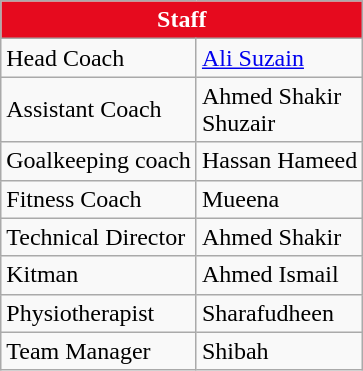<table class="wikitable">
<tr>
<th style="color:#FFFFFF;background:#E60A1E" colspan="2">Staff</th>
</tr>
<tr>
<td>Head Coach</td>
<td> <a href='#'>Ali Suzain</a></td>
</tr>
<tr>
<td>Assistant Coach</td>
<td> Ahmed Shakir <br>  Shuzair</td>
</tr>
<tr>
<td>Goalkeeping coach</td>
<td> Hassan Hameed</td>
</tr>
<tr>
<td>Fitness Coach</td>
<td> Mueena</td>
</tr>
<tr>
<td>Technical Director</td>
<td> Ahmed Shakir</td>
</tr>
<tr>
<td>Kitman</td>
<td> Ahmed Ismail</td>
</tr>
<tr>
<td>Physiotherapist</td>
<td> Sharafudheen</td>
</tr>
<tr>
<td>Team Manager</td>
<td> Shibah</td>
</tr>
</table>
